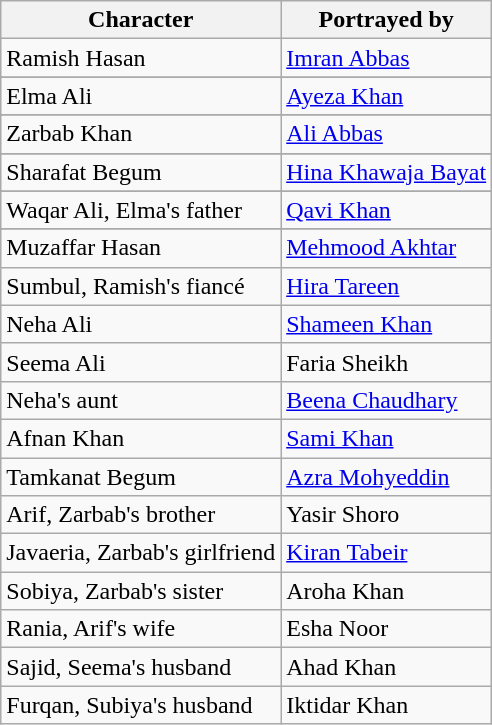<table class="wikitable">
<tr>
<th Rowspan=1>Character</th>
<th colspan="2">Portrayed by</th>
</tr>
<tr>
<td>Ramish Hasan</td>
<td><a href='#'>Imran Abbas</a></td>
</tr>
<tr>
</tr>
<tr>
<td>Elma Ali</td>
<td><a href='#'>Ayeza Khan</a></td>
</tr>
<tr>
</tr>
<tr>
<td>Zarbab Khan</td>
<td><a href='#'>Ali Abbas</a></td>
</tr>
<tr>
</tr>
<tr>
<td>Sharafat Begum</td>
<td><a href='#'>Hina Khawaja Bayat</a></td>
</tr>
<tr>
</tr>
<tr>
<td>Waqar Ali, Elma's father</td>
<td><a href='#'>Qavi Khan</a></td>
</tr>
<tr>
</tr>
<tr>
<td>Muzaffar Hasan</td>
<td><a href='#'>Mehmood Akhtar</a></td>
</tr>
<tr>
<td>Sumbul, Ramish's fiancé</td>
<td><a href='#'>Hira Tareen</a></td>
</tr>
<tr>
<td>Neha Ali</td>
<td><a href='#'>Shameen Khan</a></td>
</tr>
<tr>
<td>Seema Ali</td>
<td>Faria Sheikh</td>
</tr>
<tr>
<td>Neha's aunt</td>
<td><a href='#'>Beena Chaudhary</a></td>
</tr>
<tr>
<td>Afnan Khan</td>
<td><a href='#'>Sami Khan</a></td>
</tr>
<tr>
<td>Tamkanat Begum</td>
<td><a href='#'>Azra Mohyeddin</a></td>
</tr>
<tr>
<td>Arif, Zarbab's brother</td>
<td>Yasir Shoro</td>
</tr>
<tr>
<td>Javaeria, Zarbab's girlfriend</td>
<td><a href='#'>Kiran Tabeir</a></td>
</tr>
<tr>
<td>Sobiya, Zarbab's sister</td>
<td>Aroha Khan</td>
</tr>
<tr>
<td>Rania, Arif's wife</td>
<td>Esha Noor</td>
</tr>
<tr>
<td>Sajid, Seema's husband</td>
<td>Ahad Khan</td>
</tr>
<tr>
<td>Furqan, Subiya's husband</td>
<td>Iktidar Khan</td>
</tr>
</table>
